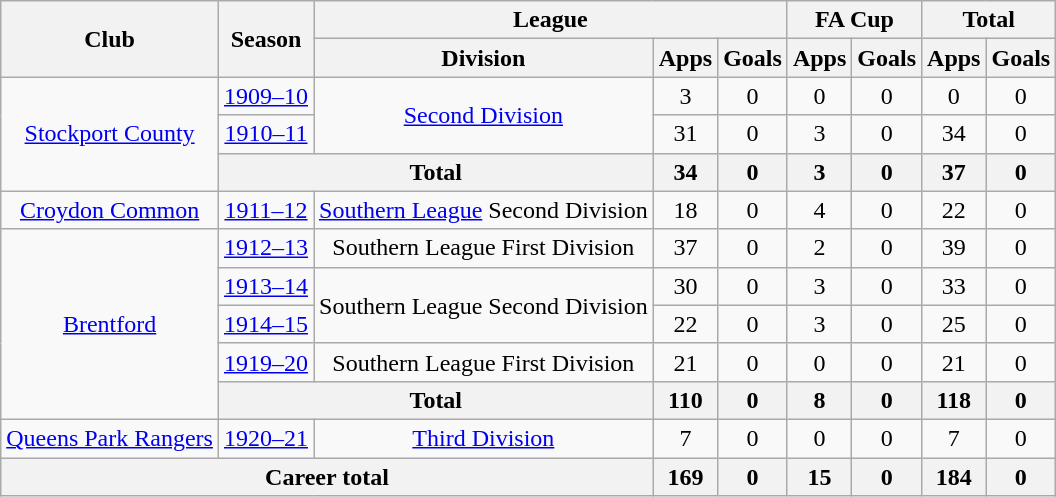<table class="wikitable" style="text-align: center;">
<tr>
<th rowspan="2">Club</th>
<th rowspan="2">Season</th>
<th colspan="3">League</th>
<th colspan="2">FA Cup</th>
<th colspan="2">Total</th>
</tr>
<tr>
<th>Division</th>
<th>Apps</th>
<th>Goals</th>
<th>Apps</th>
<th>Goals</th>
<th>Apps</th>
<th>Goals</th>
</tr>
<tr>
<td rowspan="3"><a href='#'>Stockport County</a></td>
<td><a href='#'>1909–10</a></td>
<td rowspan="2"><a href='#'>Second Division</a></td>
<td>3</td>
<td>0</td>
<td>0</td>
<td>0</td>
<td>0</td>
<td>0</td>
</tr>
<tr>
<td><a href='#'>1910–11</a></td>
<td>31</td>
<td>0</td>
<td>3</td>
<td>0</td>
<td>34</td>
<td>0</td>
</tr>
<tr>
<th colspan="2">Total</th>
<th>34</th>
<th>0</th>
<th>3</th>
<th>0</th>
<th>37</th>
<th>0</th>
</tr>
<tr>
<td><a href='#'>Croydon Common</a></td>
<td><a href='#'>1911–12</a></td>
<td><a href='#'>Southern League</a> Second Division</td>
<td>18</td>
<td>0</td>
<td>4</td>
<td>0</td>
<td>22</td>
<td>0</td>
</tr>
<tr>
<td rowspan="5"><a href='#'>Brentford</a></td>
<td><a href='#'>1912–13</a></td>
<td>Southern League First Division</td>
<td>37</td>
<td>0</td>
<td>2</td>
<td>0</td>
<td>39</td>
<td>0</td>
</tr>
<tr>
<td><a href='#'>1913–14</a></td>
<td rowspan="2">Southern League Second Division</td>
<td>30</td>
<td>0</td>
<td>3</td>
<td>0</td>
<td>33</td>
<td>0</td>
</tr>
<tr>
<td><a href='#'>1914–15</a></td>
<td>22</td>
<td>0</td>
<td>3</td>
<td>0</td>
<td>25</td>
<td>0</td>
</tr>
<tr>
<td><a href='#'>1919–20</a></td>
<td>Southern League First Division</td>
<td>21</td>
<td>0</td>
<td>0</td>
<td>0</td>
<td>21</td>
<td>0</td>
</tr>
<tr>
<th colspan="2">Total</th>
<th>110</th>
<th>0</th>
<th>8</th>
<th>0</th>
<th>118</th>
<th>0</th>
</tr>
<tr>
<td><a href='#'>Queens Park Rangers</a></td>
<td><a href='#'>1920–21</a></td>
<td><a href='#'>Third Division</a></td>
<td>7</td>
<td>0</td>
<td>0</td>
<td>0</td>
<td>7</td>
<td>0</td>
</tr>
<tr>
<th colspan="3">Career total</th>
<th>169</th>
<th>0</th>
<th>15</th>
<th>0</th>
<th>184</th>
<th>0</th>
</tr>
</table>
